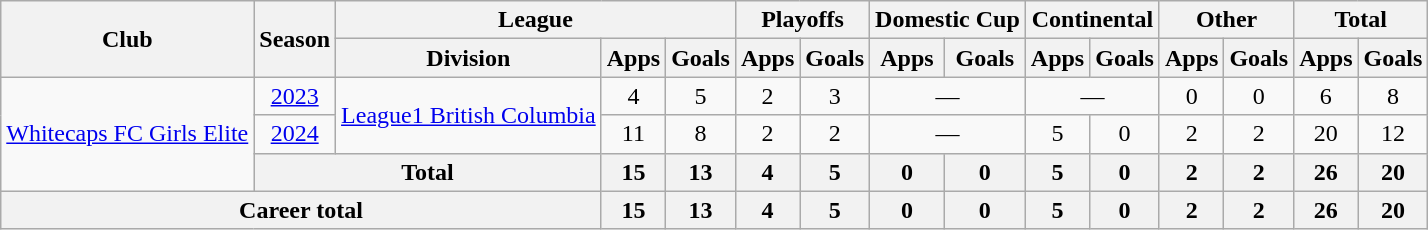<table class="wikitable" style="text-align: center;">
<tr>
<th rowspan="2">Club</th>
<th rowspan="2">Season</th>
<th colspan="3">League</th>
<th colspan="2">Playoffs</th>
<th colspan="2">Domestic Cup</th>
<th colspan="2">Continental</th>
<th colspan="2">Other</th>
<th colspan="2">Total</th>
</tr>
<tr>
<th>Division</th>
<th>Apps</th>
<th>Goals</th>
<th>Apps</th>
<th>Goals</th>
<th>Apps</th>
<th>Goals</th>
<th>Apps</th>
<th>Goals</th>
<th>Apps</th>
<th>Goals</th>
<th>Apps</th>
<th>Goals</th>
</tr>
<tr>
<td rowspan="3"><a href='#'>Whitecaps FC Girls Elite</a></td>
<td><a href='#'>2023</a></td>
<td rowspan="2"><a href='#'>League1 British Columbia</a></td>
<td>4</td>
<td>5</td>
<td>2</td>
<td>3</td>
<td colspan="2">—</td>
<td colspan="2">—</td>
<td>0</td>
<td>0</td>
<td>6</td>
<td>8</td>
</tr>
<tr>
<td><a href='#'>2024</a></td>
<td>11</td>
<td>8</td>
<td>2</td>
<td>2</td>
<td colspan="2">—</td>
<td>5</td>
<td>0</td>
<td>2</td>
<td>2</td>
<td>20</td>
<td>12</td>
</tr>
<tr>
<th colspan="2">Total</th>
<th>15</th>
<th>13</th>
<th>4</th>
<th>5</th>
<th>0</th>
<th>0</th>
<th>5</th>
<th>0</th>
<th>2</th>
<th>2</th>
<th>26</th>
<th>20</th>
</tr>
<tr>
<th colspan="3">Career total</th>
<th>15</th>
<th>13</th>
<th>4</th>
<th>5</th>
<th>0</th>
<th>0</th>
<th>5</th>
<th>0</th>
<th>2</th>
<th>2</th>
<th>26</th>
<th>20</th>
</tr>
</table>
